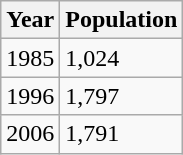<table class="wikitable">
<tr>
<th>Year</th>
<th>Population</th>
</tr>
<tr>
<td>1985</td>
<td>1,024</td>
</tr>
<tr>
<td>1996</td>
<td>1,797</td>
</tr>
<tr>
<td>2006</td>
<td>1,791</td>
</tr>
</table>
